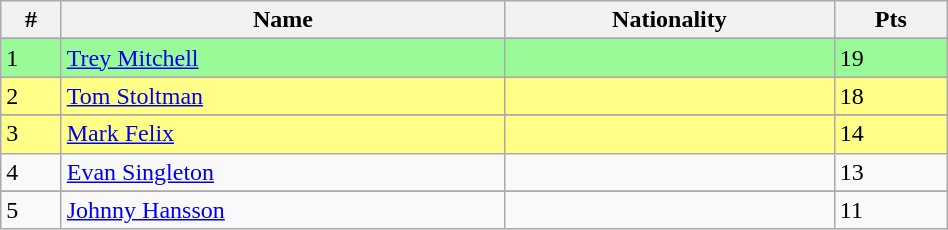<table class="wikitable" style="display: inline-table; width: 50%;">
<tr>
<th>#</th>
<th>Name</th>
<th>Nationality</th>
<th>Pts</th>
</tr>
<tr>
</tr>
<tr style="background:palegreen">
<td>1</td>
<td><a href='#'>Trey Mitchell</a></td>
<td></td>
<td>19</td>
</tr>
<tr>
</tr>
<tr style="background:#ff8">
<td>2</td>
<td><a href='#'>Tom Stoltman</a></td>
<td></td>
<td>18</td>
</tr>
<tr>
</tr>
<tr style="background:#ff8">
<td>3</td>
<td><a href='#'>Mark Felix</a></td>
<td></td>
<td>14</td>
</tr>
<tr>
<td>4</td>
<td><a href='#'>Evan Singleton</a></td>
<td></td>
<td>13</td>
</tr>
<tr>
</tr>
<tr>
<td>5</td>
<td><a href='#'>Johnny Hansson</a></td>
<td></td>
<td>11</td>
</tr>
</table>
